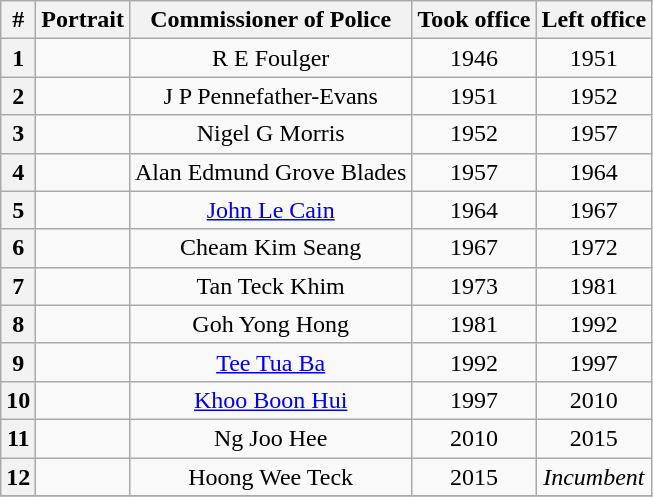<table class="wikitable" style="text-align:center">
<tr>
<th>#</th>
<th>Portrait</th>
<th>Commissioner of Police</th>
<th>Took office</th>
<th>Left office</th>
</tr>
<tr>
<th>1</th>
<td></td>
<td>R E Foulger</td>
<td>1946</td>
<td>1951</td>
</tr>
<tr>
<th>2</th>
<td></td>
<td>J P Pennefather-Evans</td>
<td>1951</td>
<td>1952</td>
</tr>
<tr>
<th>3</th>
<td></td>
<td>Nigel G Morris</td>
<td>1952</td>
<td>1957</td>
</tr>
<tr>
<th>4</th>
<td></td>
<td>Alan Edmund Grove Blades</td>
<td>1957</td>
<td>1964</td>
</tr>
<tr>
<th>5</th>
<td></td>
<td><a href='#'>John Le Cain</a></td>
<td>1964</td>
<td>1967</td>
</tr>
<tr>
<th>6</th>
<td></td>
<td>Cheam Kim Seang</td>
<td>1967</td>
<td>1972</td>
</tr>
<tr>
<th>7</th>
<td></td>
<td>Tan Teck Khim</td>
<td>1973</td>
<td>1981</td>
</tr>
<tr>
<th>8</th>
<td></td>
<td>Goh Yong Hong</td>
<td>1981</td>
<td>1992</td>
</tr>
<tr>
<th>9</th>
<td></td>
<td><a href='#'>Tee Tua Ba</a></td>
<td>1992</td>
<td>1997</td>
</tr>
<tr>
<th>10</th>
<td></td>
<td><a href='#'>Khoo Boon Hui</a></td>
<td>1997</td>
<td>2010</td>
</tr>
<tr>
<th>11</th>
<td></td>
<td>Ng Joo Hee</td>
<td>2010</td>
<td>2015</td>
</tr>
<tr>
<th>12</th>
<td></td>
<td>Hoong Wee Teck</td>
<td>2015</td>
<td><em>Incumbent</em></td>
</tr>
<tr>
</tr>
</table>
